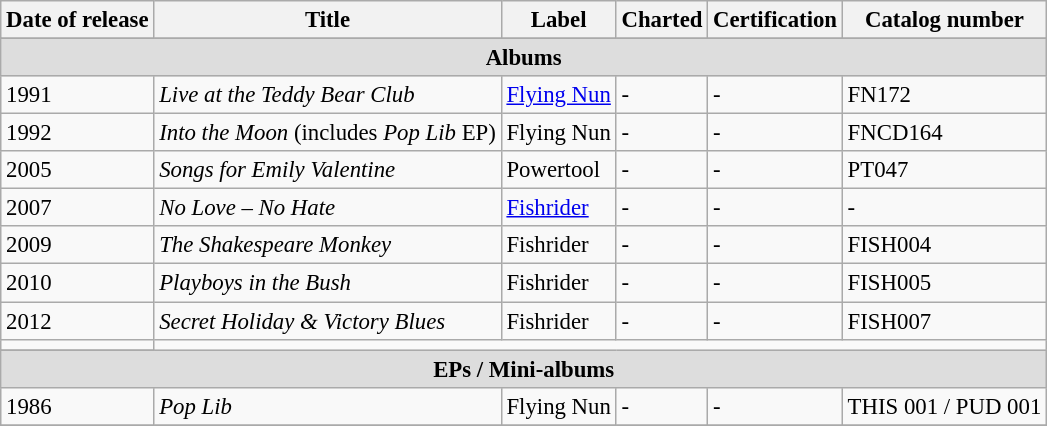<table class="wikitable" style="font-size: 95%;">
<tr>
<th>Date of release</th>
<th>Title</th>
<th>Label</th>
<th>Charted</th>
<th>Certification</th>
<th>Catalog number</th>
</tr>
<tr>
</tr>
<tr bgcolor="#DDDDDD">
<td colspan=7 align=center><strong>Albums</strong></td>
</tr>
<tr>
<td>1991</td>
<td><em>Live at the Teddy Bear Club</em></td>
<td><a href='#'>Flying Nun</a></td>
<td>-</td>
<td>-</td>
<td>FN172</td>
</tr>
<tr>
<td>1992</td>
<td><em>Into the Moon</em> (includes <em>Pop Lib</em> EP)</td>
<td>Flying Nun</td>
<td>-</td>
<td>-</td>
<td>FNCD164</td>
</tr>
<tr>
<td>2005</td>
<td><em>Songs for Emily Valentine</em></td>
<td>Powertool</td>
<td>-</td>
<td>-</td>
<td>PT047</td>
</tr>
<tr>
<td>2007</td>
<td><em>No Love – No Hate</em></td>
<td><a href='#'>Fishrider</a></td>
<td>-</td>
<td>-</td>
<td>-</td>
</tr>
<tr>
<td>2009</td>
<td><em>The Shakespeare Monkey</em></td>
<td>Fishrider</td>
<td>-</td>
<td>-</td>
<td>FISH004</td>
</tr>
<tr>
<td>2010</td>
<td><em>Playboys in the Bush</em></td>
<td>Fishrider</td>
<td>-</td>
<td>-</td>
<td>FISH005</td>
</tr>
<tr>
<td>2012</td>
<td><em>Secret Holiday & Victory Blues</em></td>
<td>Fishrider</td>
<td>-</td>
<td>-</td>
<td>FISH007</td>
</tr>
<tr>
<td></td>
</tr>
<tr>
</tr>
<tr>
</tr>
<tr bgcolor="#DDDDDD">
<td colspan=7 align=center><strong>EPs / Mini-albums</strong></td>
</tr>
<tr>
<td>1986</td>
<td><em>Pop Lib</em></td>
<td>Flying Nun</td>
<td>-</td>
<td>-</td>
<td>THIS 001 / PUD 001</td>
</tr>
<tr>
</tr>
</table>
